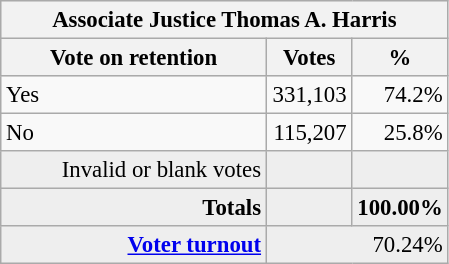<table class="wikitable" style="font-size: 95%;">
<tr style="background-color:#E9E9E9">
<th colspan=7>Associate Justice Thomas A. Harris</th>
</tr>
<tr style="background-color:#E9E9E9">
<th style="width: 170px">Vote on retention</th>
<th style="width: 50px">Votes</th>
<th style="width: 40px">%</th>
</tr>
<tr>
<td>Yes</td>
<td align="right">331,103</td>
<td align="right">74.2%</td>
</tr>
<tr>
<td>No</td>
<td align="right">115,207</td>
<td align="right">25.8%</td>
</tr>
<tr bgcolor="#EEEEEE">
<td align="right">Invalid or blank votes</td>
<td align="right"></td>
<td align="right"></td>
</tr>
<tr bgcolor="#EEEEEE">
<td align="right"><strong>Totals</strong></td>
<td align="right"><strong></strong></td>
<td align="right"><strong>100.00%</strong></td>
</tr>
<tr bgcolor="#EEEEEE">
<td align="right"><strong><a href='#'>Voter turnout</a></strong></td>
<td colspan="2" align="right">70.24%</td>
</tr>
</table>
